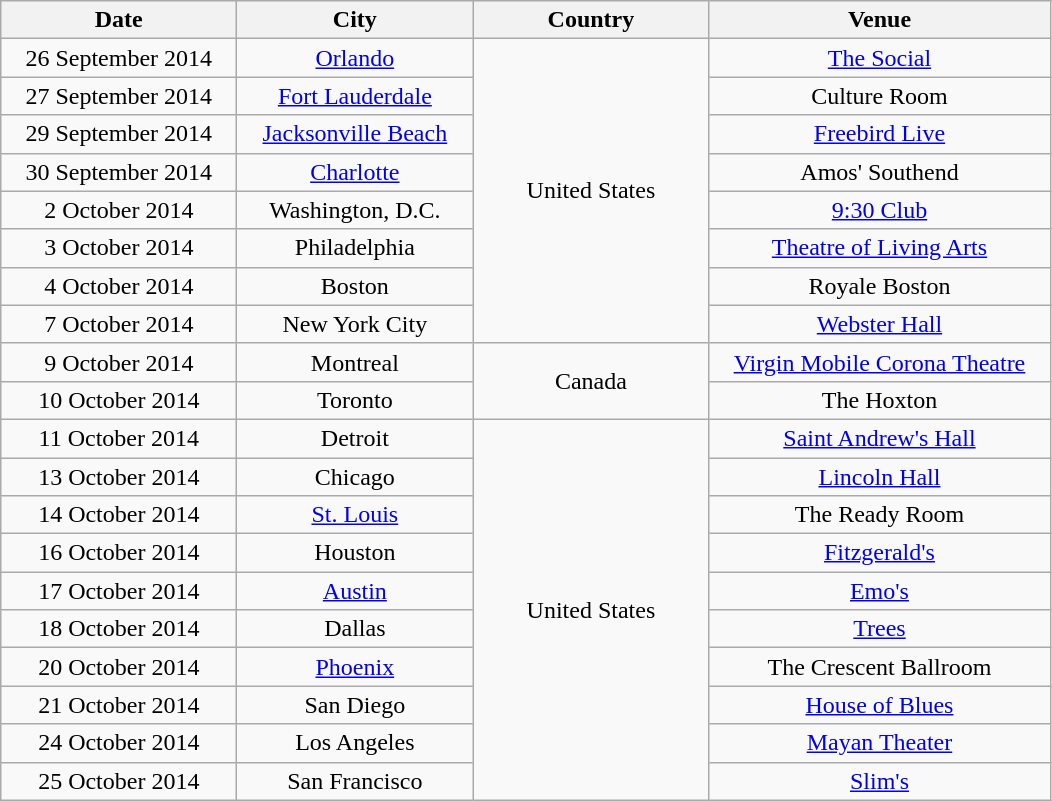<table class="wikitable" style="text-align:center">
<tr>
<th style="width:150px;">Date</th>
<th style="width:150px;">City</th>
<th style="width:150px;">Country</th>
<th style="width:220px;">Venue</th>
</tr>
<tr>
<td>26 September 2014</td>
<td><a href='#'>Orlando</a></td>
<td rowspan="8">United States</td>
<td><a href='#'>The Social</a></td>
</tr>
<tr>
<td>27 September 2014</td>
<td><a href='#'>Fort Lauderdale</a></td>
<td>Culture Room</td>
</tr>
<tr>
<td>29 September 2014</td>
<td><a href='#'>Jacksonville Beach</a></td>
<td><a href='#'>Freebird Live</a></td>
</tr>
<tr>
<td>30 September 2014</td>
<td><a href='#'>Charlotte</a></td>
<td>Amos' Southend</td>
</tr>
<tr>
<td>2 October 2014</td>
<td>Washington, D.C.</td>
<td><a href='#'>9:30 Club</a></td>
</tr>
<tr>
<td>3 October 2014</td>
<td>Philadelphia</td>
<td><a href='#'>Theatre of Living Arts</a></td>
</tr>
<tr>
<td>4 October 2014</td>
<td>Boston</td>
<td>Royale Boston</td>
</tr>
<tr>
<td>7 October 2014</td>
<td>New York City</td>
<td><a href='#'>Webster Hall</a></td>
</tr>
<tr>
<td>9 October 2014</td>
<td>Montreal</td>
<td rowspan="2">Canada</td>
<td><a href='#'>Virgin Mobile Corona Theatre</a></td>
</tr>
<tr>
<td>10 October 2014</td>
<td>Toronto</td>
<td>The Hoxton</td>
</tr>
<tr>
<td>11 October 2014</td>
<td>Detroit</td>
<td rowspan="10">United States</td>
<td><a href='#'>Saint Andrew's Hall</a></td>
</tr>
<tr>
<td>13 October 2014</td>
<td>Chicago</td>
<td><a href='#'>Lincoln Hall</a></td>
</tr>
<tr>
<td>14 October 2014</td>
<td><a href='#'>St. Louis</a></td>
<td>The Ready Room</td>
</tr>
<tr>
<td>16 October 2014</td>
<td>Houston</td>
<td><a href='#'>Fitzgerald's</a></td>
</tr>
<tr>
<td>17 October 2014</td>
<td><a href='#'>Austin</a></td>
<td><a href='#'>Emo's</a></td>
</tr>
<tr>
<td>18 October 2014</td>
<td>Dallas</td>
<td><a href='#'>Trees</a></td>
</tr>
<tr>
<td>20 October 2014</td>
<td><a href='#'>Phoenix</a></td>
<td>The Crescent Ballroom</td>
</tr>
<tr>
<td>21 October 2014</td>
<td>San Diego</td>
<td><a href='#'>House of Blues</a></td>
</tr>
<tr>
<td>24 October 2014</td>
<td>Los Angeles</td>
<td><a href='#'>Mayan Theater</a></td>
</tr>
<tr>
<td>25 October 2014</td>
<td>San Francisco</td>
<td><a href='#'>Slim's</a></td>
</tr>
</table>
